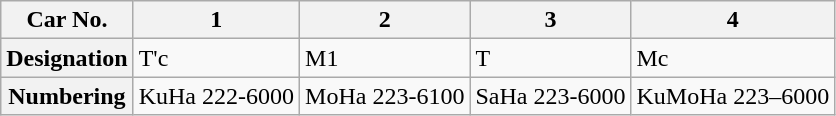<table class="wikitable">
<tr>
<th>Car No.</th>
<th>1</th>
<th>2</th>
<th>3</th>
<th>4</th>
</tr>
<tr>
<th>Designation</th>
<td>T'c</td>
<td>M1</td>
<td>T</td>
<td>Mc</td>
</tr>
<tr>
<th>Numbering</th>
<td>KuHa 222-6000</td>
<td>MoHa 223-6100</td>
<td>SaHa 223-6000</td>
<td>KuMoHa 223–6000</td>
</tr>
</table>
